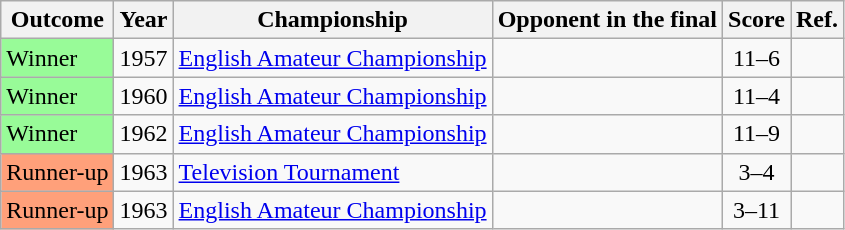<table class="wikitable">
<tr>
<th>Outcome</th>
<th>Year</th>
<th>Championship</th>
<th>Opponent in the final</th>
<th>Score</th>
<th>Ref.</th>
</tr>
<tr>
<td style="background:#98FB98">Winner</td>
<td>1957</td>
<td><a href='#'>English Amateur Championship</a></td>
<td></td>
<td align = "center">11–6</td>
<td></td>
</tr>
<tr>
<td style="background:#98FB98">Winner</td>
<td>1960</td>
<td><a href='#'>English Amateur Championship</a></td>
<td></td>
<td align = "center">11–4</td>
<td></td>
</tr>
<tr>
<td style="background:#98FB98">Winner</td>
<td>1962</td>
<td><a href='#'>English Amateur Championship</a></td>
<td></td>
<td align = "center">11–9</td>
<td></td>
</tr>
<tr>
<td style="background:#ffa07a;">Runner-up</td>
<td>1963</td>
<td><a href='#'>Television Tournament</a></td>
<td></td>
<td align = "center">3–4</td>
<td></td>
</tr>
<tr>
<td style="background:#ffa07a;">Runner-up</td>
<td>1963</td>
<td><a href='#'>English Amateur Championship</a></td>
<td></td>
<td align = "center">3–11</td>
<td></td>
</tr>
</table>
